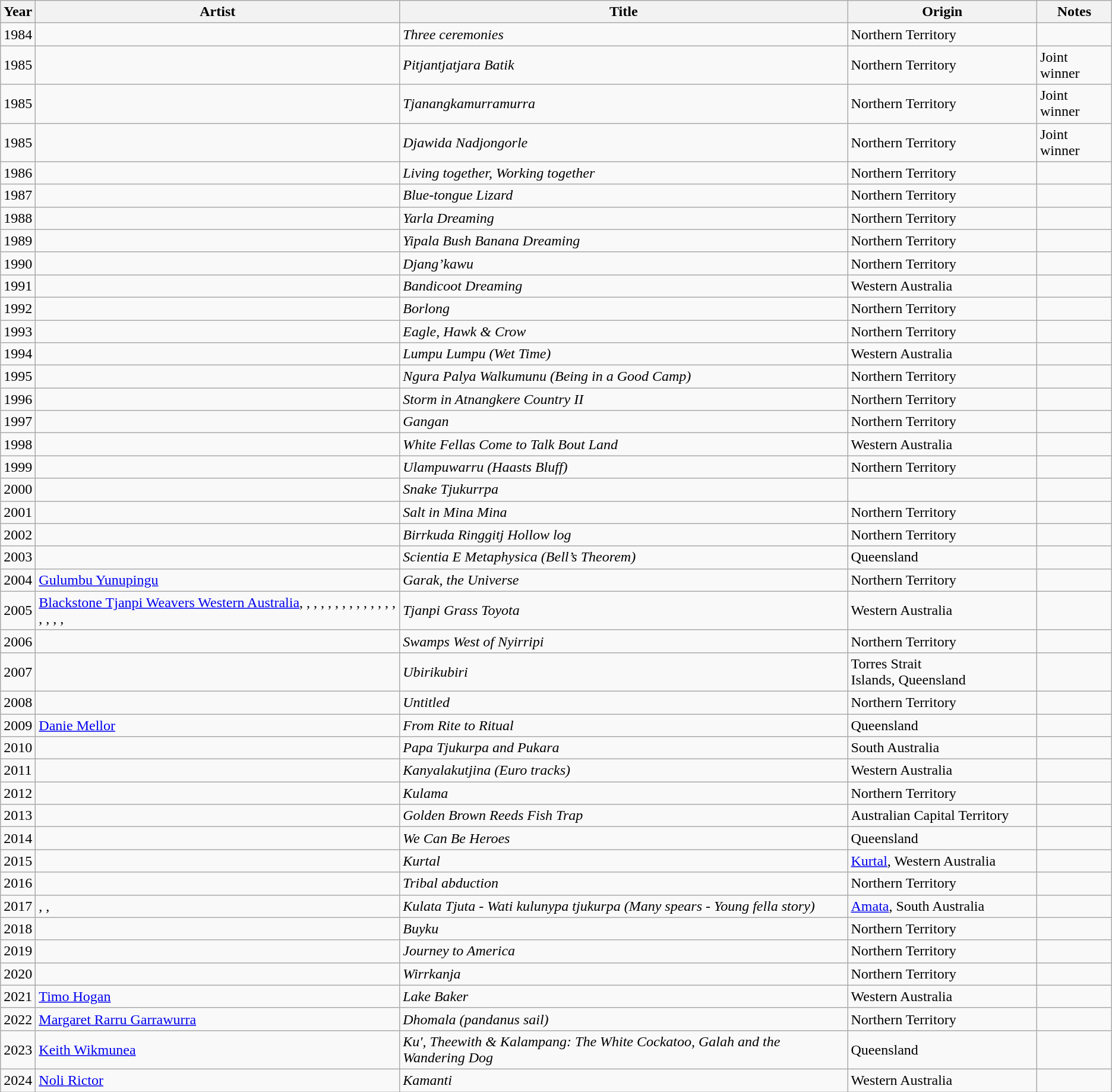<table class="wikitable sortable">
<tr>
<th>Year</th>
<th>Artist</th>
<th>Title</th>
<th>Origin</th>
<th>Notes</th>
</tr>
<tr>
<td>1984</td>
<td></td>
<td><em>Three ceremonies </em></td>
<td>Northern Territory</td>
<td></td>
</tr>
<tr>
<td>1985</td>
<td></td>
<td><em>Pitjantjatjara Batik </em></td>
<td>Northern Territory</td>
<td>Joint winner</td>
</tr>
<tr>
<td>1985</td>
<td></td>
<td><em>Tjanangkamurramurra</em></td>
<td>Northern Territory</td>
<td>Joint winner</td>
</tr>
<tr>
<td>1985</td>
<td></td>
<td><em>Djawida Nadjongorle</em></td>
<td>Northern Territory</td>
<td>Joint winner</td>
</tr>
<tr>
<td>1986</td>
<td></td>
<td><em>Living together, Working together</em></td>
<td>Northern Territory</td>
<td></td>
</tr>
<tr>
<td>1987</td>
<td></td>
<td><em>Blue-tongue Lizard</em></td>
<td>Northern Territory</td>
<td></td>
</tr>
<tr>
<td>1988</td>
<td></td>
<td><em>Yarla Dreaming</em></td>
<td>Northern Territory</td>
<td></td>
</tr>
<tr>
<td>1989</td>
<td></td>
<td><em>Yipala Bush Banana Dreaming</em></td>
<td>Northern Territory</td>
<td></td>
</tr>
<tr>
<td>1990</td>
<td></td>
<td><em>Djang’kawu</em></td>
<td>Northern Territory</td>
<td></td>
</tr>
<tr>
<td>1991</td>
<td></td>
<td><em>Bandicoot Dreaming</em></td>
<td>Western Australia</td>
<td></td>
</tr>
<tr>
<td>1992</td>
<td></td>
<td><em>Borlong</em></td>
<td>Northern Territory</td>
<td></td>
</tr>
<tr>
<td>1993</td>
<td></td>
<td><em>Eagle, Hawk & Crow</em></td>
<td>Northern Territory</td>
<td></td>
</tr>
<tr>
<td>1994</td>
<td></td>
<td><em>Lumpu Lumpu (Wet Time)</em></td>
<td>Western Australia</td>
<td></td>
</tr>
<tr>
<td>1995</td>
<td></td>
<td><em>Ngura Palya Walkumunu (Being in a Good Camp)</em></td>
<td>Northern Territory</td>
<td></td>
</tr>
<tr>
<td>1996</td>
<td></td>
<td><em>Storm in Atnangkere Country II</em></td>
<td>Northern Territory</td>
<td></td>
</tr>
<tr>
<td>1997</td>
<td></td>
<td><em>Gangan</em></td>
<td>Northern Territory</td>
<td></td>
</tr>
<tr>
<td>1998</td>
<td></td>
<td><em>White Fellas Come to Talk Bout Land </em></td>
<td>Western Australia</td>
<td></td>
</tr>
<tr>
<td>1999</td>
<td></td>
<td><em>Ulampuwarru (Haasts Bluff)</em></td>
<td>Northern Territory</td>
<td></td>
</tr>
<tr>
<td>2000</td>
<td></td>
<td><em>Snake Tjukurrpa</em></td>
<td></td>
<td></td>
</tr>
<tr>
<td>2001</td>
<td></td>
<td><em>Salt in Mina Mina</em></td>
<td>Northern Territory   </td>
<td></td>
</tr>
<tr>
<td>2002</td>
<td></td>
<td><em>Birrkuda Ringgitj Hollow log</em></td>
<td>Northern Territory   </td>
<td></td>
</tr>
<tr>
<td>2003</td>
<td></td>
<td><em>Scientia E Metaphysica (Bell’s Theorem)</em></td>
<td>Queensland   </td>
<td></td>
</tr>
<tr>
<td>2004</td>
<td><a href='#'>Gulumbu Yunupingu</a></td>
<td><em>Garak, the Universe</em>    </td>
<td>Northern Territory   </td>
<td></td>
</tr>
<tr>
<td>2005</td>
<td><a href='#'>Blackstone Tjanpi Weavers Western Australia</a>, , , , , , , , , , , , , , , , , , </td>
<td><em>Tjanpi Grass Toyota</em></td>
<td>Western Australia   </td>
<td></td>
</tr>
<tr>
<td>2006</td>
<td></td>
<td><em>Swamps West of Nyirripi</em></td>
<td>Northern Territory   </td>
<td></td>
</tr>
<tr>
<td>2007</td>
<td></td>
<td><em>Ubirikubiri</em></td>
<td>Torres Strait Islands, Queensland</td>
<td></td>
</tr>
<tr>
<td>2008</td>
<td></td>
<td><em>Untitled</em></td>
<td>Northern Territory</td>
<td></td>
</tr>
<tr>
<td>2009</td>
<td><a href='#'>Danie Mellor</a></td>
<td><em>From Rite to Ritual</em></td>
<td>Queensland</td>
<td></td>
</tr>
<tr>
<td>2010</td>
<td></td>
<td><em>Papa Tjukurpa and Pukara</em></td>
<td>South Australia</td>
<td></td>
</tr>
<tr>
<td>2011</td>
<td></td>
<td><em>Kanyalakutjina (Euro tracks)</em></td>
<td>Western Australia</td>
<td></td>
</tr>
<tr>
<td>2012</td>
<td></td>
<td><em>Kulama</em></td>
<td>Northern Territory</td>
<td></td>
</tr>
<tr>
<td>2013</td>
<td></td>
<td><em>Golden Brown Reeds Fish Trap</em></td>
<td>Australian Capital Territory</td>
<td></td>
</tr>
<tr>
<td>2014</td>
<td></td>
<td><em>We Can Be Heroes</em></td>
<td>Queensland</td>
<td></td>
</tr>
<tr>
<td>2015</td>
<td></td>
<td><em>Kurtal</em></td>
<td><a href='#'>Kurtal</a>, Western Australia</td>
<td></td>
</tr>
<tr>
<td>2016</td>
<td></td>
<td><em>Tribal abduction</em></td>
<td>Northern Territory</td>
<td></td>
</tr>
<tr>
<td>2017</td>
<td>, , </td>
<td><em>Kulata Tjuta - Wati kulunypa tjukurpa (Many spears - Young fella story)</em></td>
<td><a href='#'>Amata</a>, South Australia</td>
<td></td>
</tr>
<tr>
<td>2018</td>
<td></td>
<td><em>Buyku</em></td>
<td>Northern Territory</td>
<td></td>
</tr>
<tr>
<td>2019</td>
<td></td>
<td><em>Journey to America</em>    </td>
<td>Northern Territory</td>
<td></td>
</tr>
<tr>
<td>2020</td>
<td></td>
<td><em>Wirrkanja</em></td>
<td>Northern Territory</td>
<td></td>
</tr>
<tr>
<td>2021</td>
<td><a href='#'>Timo Hogan</a></td>
<td><em>Lake Baker</em></td>
<td>Western Australia</td>
<td></td>
</tr>
<tr>
<td>2022</td>
<td><a href='#'>Margaret Rarru Garrawurra </a></td>
<td><em>Dhomala (pandanus sail)</em></td>
<td>Northern Territory</td>
<td></td>
</tr>
<tr>
<td>2023</td>
<td><a href='#'>Keith Wikmunea</a></td>
<td><em>Ku', Theewith & Kalampang: The White Cockatoo, Galah and the Wandering Dog</em></td>
<td>Queensland</td>
<td></td>
</tr>
<tr>
<td>2024</td>
<td><a href='#'>Noli Rictor</a></td>
<td><em>Kamanti</em></td>
<td>Western Australia</td>
<td></td>
</tr>
</table>
